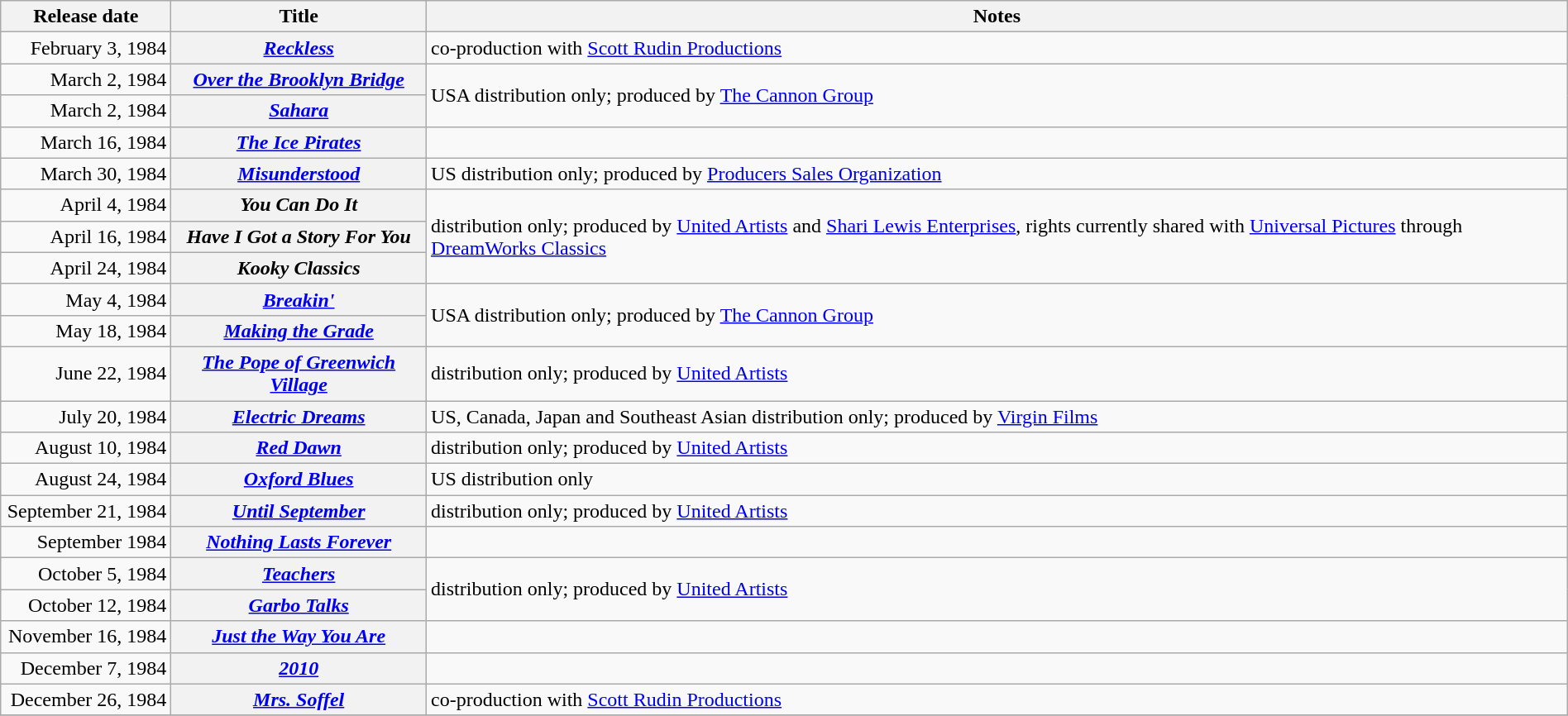<table class="wikitable sortable" style="width:100%;">
<tr>
<th scope="col" style="width:130px;">Release date</th>
<th>Title</th>
<th>Notes</th>
</tr>
<tr>
<td style="text-align:right;">February 3, 1984</td>
<th scope="row"><em><a href='#'>Reckless</a></em></th>
<td>co-production with <a href='#'>Scott Rudin Productions</a></td>
</tr>
<tr>
<td style="text-align:right;">March 2, 1984</td>
<th scope="row"><em><a href='#'>Over the Brooklyn Bridge</a></em></th>
<td rowspan="2">USA distribution only; produced by <a href='#'>The Cannon Group</a></td>
</tr>
<tr>
<td style="text-align:right;">March 2, 1984</td>
<th scope="row"><em><a href='#'>Sahara</a></em></th>
</tr>
<tr>
<td style="text-align:right;">March 16, 1984</td>
<th scope="row"><em><a href='#'>The Ice Pirates</a></em></th>
<td></td>
</tr>
<tr>
<td style="text-align:right;">March 30, 1984</td>
<th scope="row"><em><a href='#'>Misunderstood</a></em></th>
<td>US distribution only; produced by <a href='#'>Producers Sales Organization</a></td>
</tr>
<tr>
<td style="text-align:right;">April 4, 1984</td>
<th scope="row"><em>You Can Do It</em></th>
<td rowspan="3">distribution only; produced by <a href='#'>United Artists</a> and <a href='#'>Shari Lewis Enterprises</a>, rights currently shared with <a href='#'>Universal Pictures</a> through <a href='#'>DreamWorks Classics</a></td>
</tr>
<tr>
<td style="text-align:right;">April 16, 1984</td>
<th scope="row"><em>Have I Got a Story For You</em></th>
</tr>
<tr>
<td style="text-align:right;">April 24, 1984</td>
<th scope="row"><em>Kooky Classics</em></th>
</tr>
<tr>
<td style="text-align:right;">May 4, 1984</td>
<th scope="row"><em><a href='#'>Breakin'</a></em></th>
<td rowspan="2">USA distribution only; produced by <a href='#'>The Cannon Group</a></td>
</tr>
<tr>
<td style="text-align:right;">May 18, 1984</td>
<th scope="row"><em><a href='#'>Making the Grade</a></em></th>
</tr>
<tr>
<td style="text-align:right;">June 22, 1984</td>
<th scope="row"><em><a href='#'>The Pope of Greenwich Village</a></em></th>
<td>distribution only; produced by <a href='#'>United Artists</a></td>
</tr>
<tr>
<td style="text-align:right;">July 20, 1984</td>
<th scope="row"><em><a href='#'>Electric Dreams</a></em></th>
<td>US, Canada, Japan and Southeast Asian distribution only; produced by <a href='#'>Virgin Films</a></td>
</tr>
<tr>
<td style="text-align:right;">August 10, 1984</td>
<th scope="row"><em><a href='#'>Red Dawn</a></em></th>
<td>distribution only; produced by <a href='#'>United Artists</a></td>
</tr>
<tr>
<td style="text-align:right;">August 24, 1984</td>
<th scope="row"><em><a href='#'>Oxford Blues</a></em></th>
<td>US distribution only</td>
</tr>
<tr>
<td style="text-align:right;">September 21, 1984</td>
<th scope="row"><em><a href='#'>Until September</a></em></th>
<td>distribution only; produced by <a href='#'>United Artists</a></td>
</tr>
<tr>
<td style="text-align:right;">September 1984</td>
<th scope="row"><em><a href='#'>Nothing Lasts Forever</a></em></th>
<td></td>
</tr>
<tr>
<td style="text-align:right;">October 5, 1984</td>
<th scope="row"><em><a href='#'>Teachers</a></em></th>
<td rowspan="2">distribution only; produced by <a href='#'>United Artists</a></td>
</tr>
<tr>
<td style="text-align:right;">October 12, 1984</td>
<th scope="row"><em><a href='#'>Garbo Talks</a></em></th>
</tr>
<tr>
<td style="text-align:right;">November 16, 1984</td>
<th scope="row"><em><a href='#'>Just the Way You Are</a></em></th>
<td></td>
</tr>
<tr>
<td style="text-align:right;">December 7, 1984</td>
<th scope="row"><em><a href='#'>2010</a></em></th>
<td></td>
</tr>
<tr>
<td style="text-align:right;">December 26, 1984</td>
<th scope="row"><em><a href='#'>Mrs. Soffel</a></em></th>
<td>co-production with <a href='#'>Scott Rudin Productions</a></td>
</tr>
<tr>
</tr>
</table>
